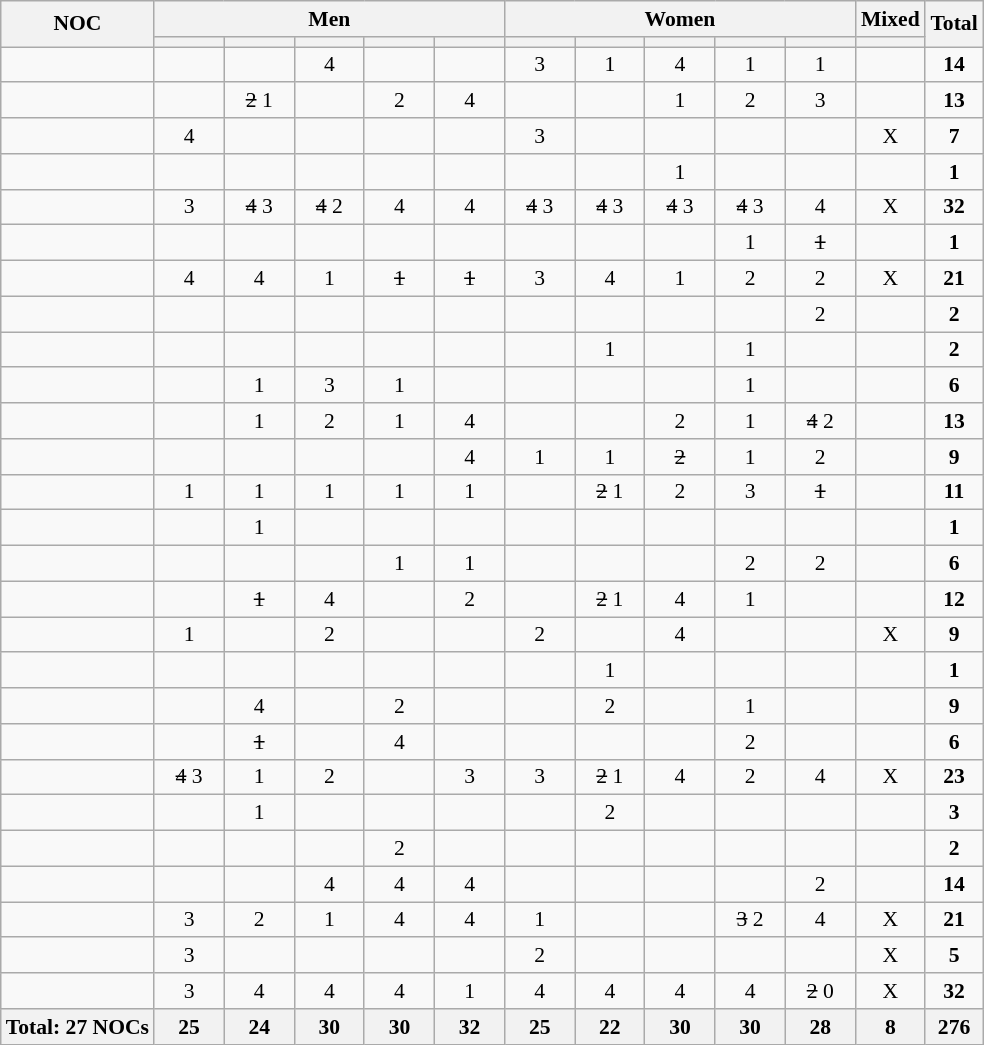<table class="wikitable sortable" style="text-align:center; font-size:90%">
<tr>
<th rowspan="2" align="center">NOC</th>
<th colspan="5">Men</th>
<th colspan="5">Women</th>
<th>Mixed</th>
<th rowspan="2">Total</th>
</tr>
<tr>
<th width=40></th>
<th width=40></th>
<th width=40></th>
<th width=40></th>
<th width=40></th>
<th width=40></th>
<th width=40></th>
<th width=40></th>
<th width=40></th>
<th width=40></th>
<th width=40></th>
</tr>
<tr>
<td align="left"></td>
<td></td>
<td></td>
<td>4</td>
<td></td>
<td></td>
<td>3</td>
<td>1</td>
<td>4</td>
<td>1</td>
<td>1</td>
<td></td>
<td><strong>14</strong></td>
</tr>
<tr>
<td align="left"></td>
<td></td>
<td><s>2</s> 1</td>
<td></td>
<td>2</td>
<td>4</td>
<td></td>
<td></td>
<td>1</td>
<td>2</td>
<td>3</td>
<td></td>
<td><strong>13</strong></td>
</tr>
<tr>
<td align="left"></td>
<td>4</td>
<td></td>
<td></td>
<td></td>
<td></td>
<td>3</td>
<td></td>
<td></td>
<td></td>
<td></td>
<td>X</td>
<td><strong>7</strong></td>
</tr>
<tr>
<td align="left"></td>
<td></td>
<td></td>
<td></td>
<td></td>
<td></td>
<td></td>
<td></td>
<td>1</td>
<td></td>
<td></td>
<td></td>
<td><strong>1</strong></td>
</tr>
<tr>
<td align="left"></td>
<td>3</td>
<td><s>4</s> 3</td>
<td><s>4</s> 2</td>
<td>4</td>
<td>4</td>
<td><s>4</s> 3</td>
<td><s>4</s> 3</td>
<td><s>4</s> 3</td>
<td><s>4</s> 3</td>
<td>4</td>
<td>X</td>
<td><strong>32</strong></td>
</tr>
<tr>
<td align="left"></td>
<td></td>
<td></td>
<td></td>
<td></td>
<td></td>
<td></td>
<td></td>
<td></td>
<td>1</td>
<td><s>1</s></td>
<td></td>
<td><strong>1</strong></td>
</tr>
<tr>
<td align="left"></td>
<td>4</td>
<td>4</td>
<td>1</td>
<td><s>1</s></td>
<td><s>1</s></td>
<td>3</td>
<td>4</td>
<td>1</td>
<td>2</td>
<td>2</td>
<td>X</td>
<td><strong>21</strong></td>
</tr>
<tr>
<td align="left"></td>
<td></td>
<td></td>
<td></td>
<td></td>
<td></td>
<td></td>
<td></td>
<td></td>
<td></td>
<td>2</td>
<td></td>
<td><strong>2</strong></td>
</tr>
<tr>
<td align="left"></td>
<td></td>
<td></td>
<td></td>
<td></td>
<td></td>
<td></td>
<td>1</td>
<td></td>
<td>1</td>
<td></td>
<td></td>
<td><strong>2</strong></td>
</tr>
<tr>
<td align="left"></td>
<td></td>
<td>1</td>
<td>3</td>
<td>1</td>
<td></td>
<td></td>
<td></td>
<td></td>
<td>1</td>
<td></td>
<td></td>
<td><strong>6</strong></td>
</tr>
<tr>
<td align="left"></td>
<td></td>
<td>1</td>
<td>2</td>
<td>1</td>
<td>4</td>
<td></td>
<td></td>
<td>2</td>
<td>1</td>
<td><s>4</s> 2</td>
<td></td>
<td><strong>13</strong></td>
</tr>
<tr>
<td align="left"></td>
<td></td>
<td></td>
<td></td>
<td></td>
<td>4</td>
<td>1</td>
<td>1</td>
<td><s>2</s></td>
<td>1</td>
<td>2</td>
<td></td>
<td><strong>9</strong></td>
</tr>
<tr>
<td align="left"></td>
<td>1</td>
<td>1</td>
<td>1</td>
<td>1</td>
<td>1</td>
<td></td>
<td><s>2</s> 1</td>
<td>2</td>
<td>3</td>
<td><s>1</s></td>
<td></td>
<td><strong>11</strong></td>
</tr>
<tr>
<td align="left"></td>
<td></td>
<td>1</td>
<td></td>
<td></td>
<td></td>
<td></td>
<td></td>
<td></td>
<td></td>
<td></td>
<td></td>
<td><strong>1</strong></td>
</tr>
<tr>
<td align="left"></td>
<td></td>
<td></td>
<td></td>
<td>1</td>
<td>1</td>
<td></td>
<td></td>
<td></td>
<td>2</td>
<td>2</td>
<td></td>
<td><strong>6</strong></td>
</tr>
<tr>
<td align="left"></td>
<td></td>
<td><s>1</s></td>
<td>4</td>
<td></td>
<td>2</td>
<td></td>
<td><s>2</s> 1</td>
<td>4</td>
<td>1</td>
<td></td>
<td></td>
<td><strong>12</strong></td>
</tr>
<tr>
<td align="left"></td>
<td>1</td>
<td></td>
<td>2</td>
<td></td>
<td></td>
<td>2</td>
<td></td>
<td>4</td>
<td></td>
<td></td>
<td>X</td>
<td><strong>9</strong></td>
</tr>
<tr>
<td align="left"></td>
<td></td>
<td></td>
<td></td>
<td></td>
<td></td>
<td></td>
<td>1</td>
<td></td>
<td></td>
<td></td>
<td></td>
<td><strong>1</strong></td>
</tr>
<tr>
<td align="left"></td>
<td></td>
<td>4</td>
<td></td>
<td>2</td>
<td></td>
<td></td>
<td>2</td>
<td></td>
<td>1</td>
<td></td>
<td></td>
<td><strong>9</strong></td>
</tr>
<tr>
<td align="left"></td>
<td></td>
<td><s>1</s></td>
<td></td>
<td>4</td>
<td></td>
<td></td>
<td></td>
<td></td>
<td>2</td>
<td></td>
<td></td>
<td><strong>6</strong></td>
</tr>
<tr>
<td align="left"></td>
<td><s>4</s> 3</td>
<td>1</td>
<td>2</td>
<td></td>
<td>3</td>
<td>3</td>
<td><s>2</s> 1</td>
<td>4</td>
<td>2</td>
<td>4</td>
<td>X</td>
<td><strong>23</strong></td>
</tr>
<tr>
<td align="left"></td>
<td></td>
<td>1</td>
<td></td>
<td></td>
<td></td>
<td></td>
<td>2</td>
<td></td>
<td></td>
<td></td>
<td></td>
<td><strong>3</strong></td>
</tr>
<tr>
<td align="left"></td>
<td></td>
<td></td>
<td></td>
<td>2</td>
<td></td>
<td></td>
<td></td>
<td></td>
<td></td>
<td></td>
<td></td>
<td><strong>2</strong></td>
</tr>
<tr>
<td align="left"></td>
<td></td>
<td></td>
<td>4</td>
<td>4</td>
<td>4</td>
<td></td>
<td></td>
<td></td>
<td></td>
<td>2</td>
<td></td>
<td><strong>14</strong></td>
</tr>
<tr>
<td align="left"></td>
<td>3</td>
<td>2</td>
<td>1</td>
<td>4</td>
<td>4</td>
<td>1</td>
<td></td>
<td></td>
<td><s>3</s> 2</td>
<td>4</td>
<td>X</td>
<td><strong>21</strong></td>
</tr>
<tr>
<td align="left"></td>
<td>3</td>
<td></td>
<td></td>
<td></td>
<td></td>
<td>2</td>
<td></td>
<td></td>
<td></td>
<td></td>
<td>X</td>
<td><strong>5</strong></td>
</tr>
<tr>
<td align="left"></td>
<td>3</td>
<td>4</td>
<td>4</td>
<td>4</td>
<td>1</td>
<td>4</td>
<td>4</td>
<td>4</td>
<td>4</td>
<td><s>2</s> 0</td>
<td>X</td>
<td><strong>32</strong></td>
</tr>
<tr>
<th>Total: 27 NOCs</th>
<th>25</th>
<th>24</th>
<th>30</th>
<th>30</th>
<th>32</th>
<th>25</th>
<th>22</th>
<th>30</th>
<th>30</th>
<th>28</th>
<th>8</th>
<th>276</th>
</tr>
</table>
